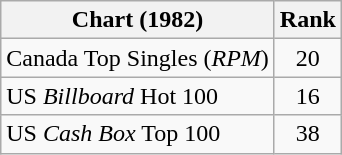<table class="wikitable sortable">
<tr>
<th>Chart (1982)</th>
<th>Rank</th>
</tr>
<tr>
<td>Canada Top Singles (<em>RPM</em>)</td>
<td align="center">20</td>
</tr>
<tr>
<td>US <em>Billboard</em> Hot 100</td>
<td style="text-align:center;">16</td>
</tr>
<tr>
<td>US <em>Cash Box</em> Top 100</td>
<td style="text-align:center;">38</td>
</tr>
</table>
